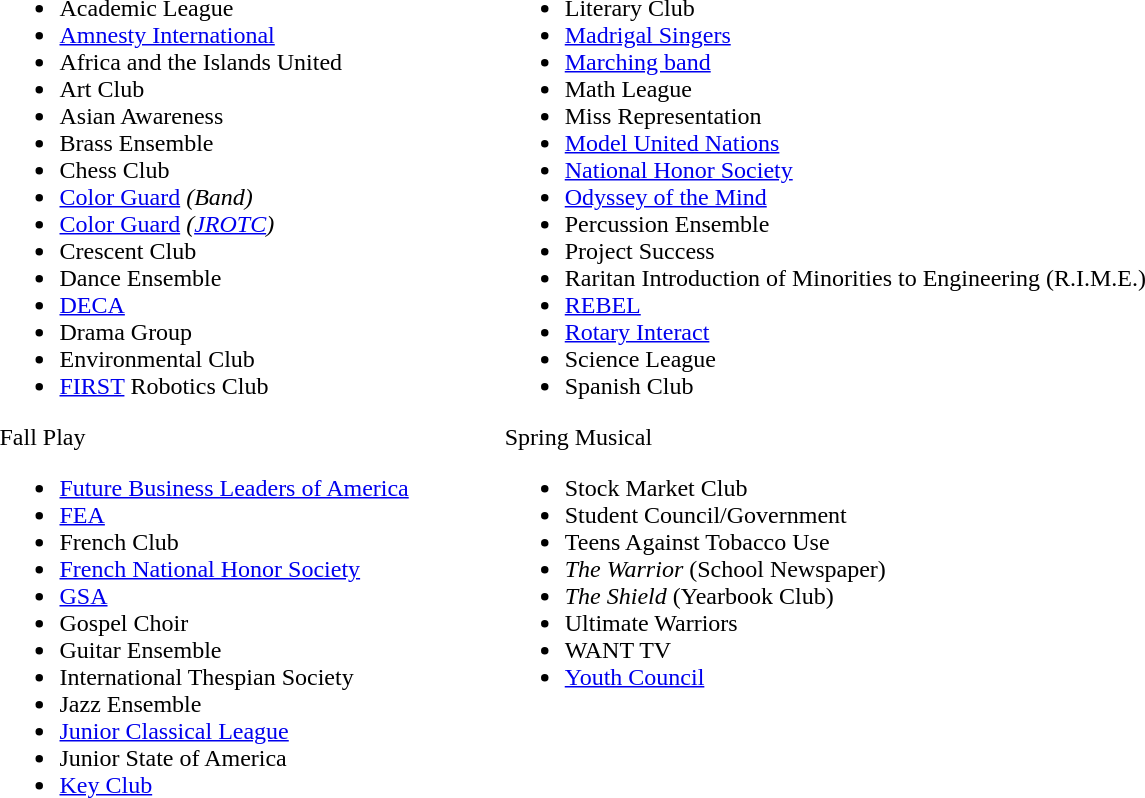<table>
<tr valign = "top">
<td><br><ul><li>Academic League</li><li><a href='#'>Amnesty International</a></li><li>Africa and the Islands United</li><li>Art Club</li><li>Asian Awareness</li><li>Brass Ensemble</li><li>Chess Club</li><li><a href='#'>Color Guard</a> <em>(Band)</em></li><li><a href='#'>Color Guard</a> <em>(<a href='#'>JROTC</a>)</em></li><li>Crescent Club</li><li>Dance Ensemble</li><li><a href='#'>DECA</a></li><li>Drama Group</li><li>Environmental Club</li><li><a href='#'>FIRST</a> Robotics Club</li></ul>Fall Play<ul><li><a href='#'>Future Business Leaders of America</a></li><li><a href='#'>FEA</a></li><li>French Club</li><li><a href='#'>French National Honor Society</a></li><li><a href='#'>GSA</a></li><li>Gospel Choir</li><li>Guitar Ensemble</li><li>International Thespian Society</li><li>Jazz Ensemble</li><li><a href='#'>Junior Classical League</a></li><li>Junior State of America</li><li><a href='#'>Key Club</a></li></ul></td>
<td></td>
<td></td>
<td></td>
<td></td>
<td></td>
<td></td>
<td></td>
<td></td>
<td></td>
<td></td>
<td></td>
<td></td>
<td></td>
<td></td>
<td></td>
<td><br><ul><li>Literary Club</li><li><a href='#'>Madrigal Singers</a></li><li><a href='#'>Marching band</a></li><li>Math League</li><li>Miss Representation</li><li><a href='#'>Model United Nations</a></li><li><a href='#'>National Honor Society</a></li><li><a href='#'>Odyssey of the Mind</a></li><li>Percussion Ensemble</li><li>Project Success</li><li>Raritan Introduction of Minorities to Engineering (R.I.M.E.)</li><li><a href='#'>REBEL</a></li><li><a href='#'>Rotary Interact</a></li><li>Science League</li><li>Spanish Club</li></ul>Spring Musical<ul><li>Stock Market Club</li><li>Student Council/Government</li><li>Teens Against Tobacco Use</li><li><em>The Warrior</em> (School Newspaper)</li><li><em>The Shield</em> (Yearbook Club)</li><li>Ultimate Warriors</li><li>WANT TV</li><li><a href='#'>Youth Council</a></li></ul></td>
</tr>
</table>
